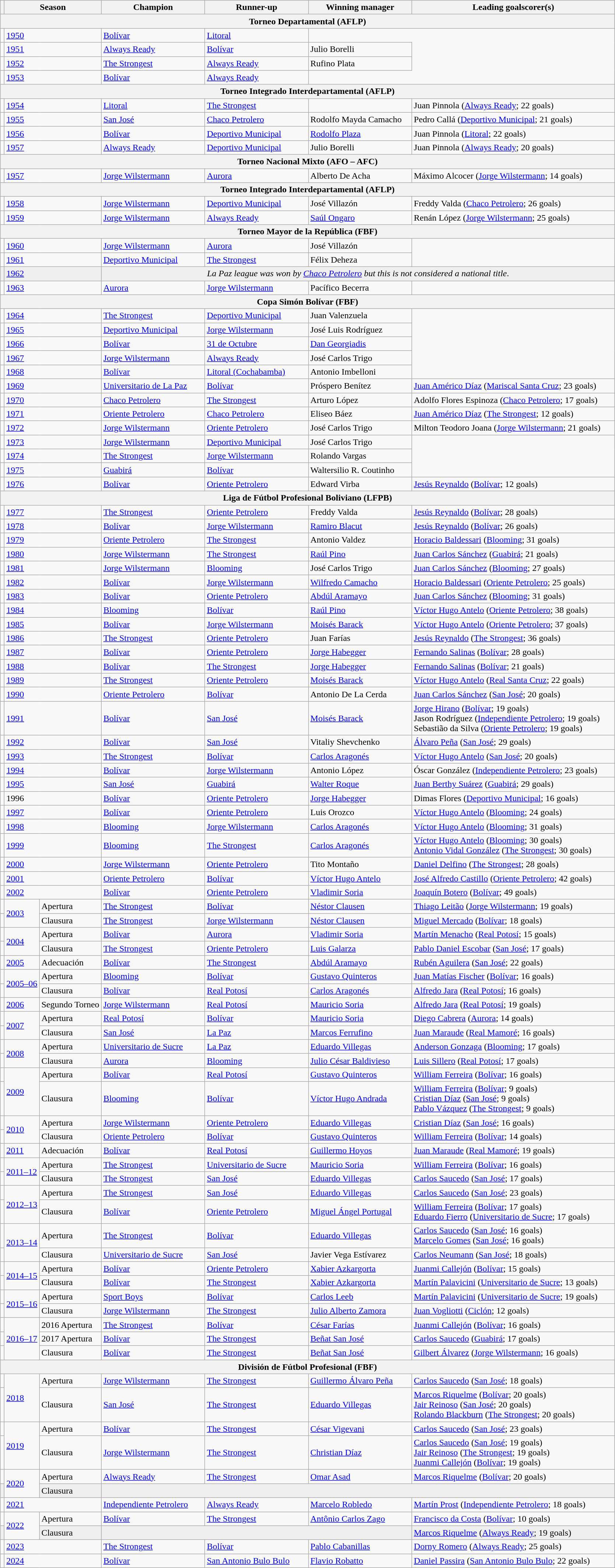<table class="wikitable sortable">
<tr>
<th width=></th>
<th colspan=2 width=60px>Season</th>
<th width=180px>Champion</th>
<th width=180px>Runner-up</th>
<th width=180px>Winning manager</th>
<th width=360px>Leading goalscorer(s)</th>
</tr>
<tr>
<th colspan="7">Torneo Departamental (AFLP)</th>
</tr>
<tr>
<td></td>
<td colspan=2><a href='#'>1950</a></td>
<td><a href='#'>Bolívar</a> </td>
<td><a href='#'>Litoral</a></td>
</tr>
<tr>
<td></td>
<td colspan=2><a href='#'>1951</a></td>
<td><a href='#'>Always Ready</a> </td>
<td><a href='#'>Bolívar</a></td>
<td> Julio Borelli</td>
</tr>
<tr>
<td></td>
<td colspan=2><a href='#'>1952</a></td>
<td><a href='#'>The Strongest</a> </td>
<td><a href='#'>Always Ready</a></td>
<td> Rufino Plata</td>
</tr>
<tr>
<td></td>
<td colspan=2><a href='#'>1953</a></td>
<td><a href='#'>Bolívar</a> </td>
<td><a href='#'>Always Ready</a></td>
</tr>
<tr>
<th colspan="7">Torneo Integrado Interdepartamental (AFLP)</th>
</tr>
<tr>
<td></td>
<td colspan=2><a href='#'>1954</a></td>
<td><a href='#'>Litoral</a> </td>
<td><a href='#'>The Strongest</a></td>
<td></td>
<td> Juan Pinnola (<a href='#'>Always Ready</a>; 22 goals)</td>
</tr>
<tr>
<td></td>
<td colspan=2><a href='#'>1955</a></td>
<td><a href='#'>San José</a> </td>
<td><a href='#'>Chaco Petrolero</a></td>
<td> Rodolfo Mayda Camacho</td>
<td> Pedro Callá (<a href='#'>Deportivo Municipal</a>; 21 goals)</td>
</tr>
<tr>
<td></td>
<td colspan=2><a href='#'>1956</a></td>
<td><a href='#'>Bolívar</a> </td>
<td><a href='#'>Deportivo Municipal</a></td>
<td> <a href='#'>Rodolfo Plaza</a></td>
<td> Juan Pinnola (<a href='#'>Litoral</a>; 22 goals)</td>
</tr>
<tr>
<td></td>
<td colspan=2><a href='#'>1957</a></td>
<td><a href='#'>Always Ready</a> </td>
<td><a href='#'>Deportivo Municipal</a></td>
<td> Julio Borelli</td>
<td> Juan Pinnola (<a href='#'>Always Ready</a>; 20 goals)</td>
</tr>
<tr>
<th colspan="7">Torneo Nacional Mixto (AFO – AFC)</th>
</tr>
<tr>
<td></td>
<td colspan=2><a href='#'>1957</a></td>
<td><a href='#'>Jorge Wilstermann</a> </td>
<td><a href='#'>Aurora</a></td>
<td> Alberto De Acha</td>
<td> Máximo Alcocer (<a href='#'>Jorge Wilstermann</a>; 14 goals)</td>
</tr>
<tr>
<th colspan="7">Torneo Integrado Interdepartamental (AFLP)</th>
</tr>
<tr>
<td></td>
<td colspan=2><a href='#'>1958</a></td>
<td><a href='#'>Jorge Wilstermann</a> </td>
<td><a href='#'>Deportivo Municipal</a></td>
<td> José Villazón</td>
<td> Freddy Valda (<a href='#'>Chaco Petrolero</a>; 26 goals)</td>
</tr>
<tr>
<td></td>
<td colspan=2><a href='#'>1959</a></td>
<td><a href='#'>Jorge Wilstermann</a> </td>
<td><a href='#'>Always Ready</a></td>
<td> <a href='#'>Saúl Ongaro</a></td>
<td> Renán López (<a href='#'>Jorge Wilstermann</a>; 25 goals)</td>
</tr>
<tr>
<th colspan="7">Torneo Mayor de la República (FBF)</th>
</tr>
<tr>
<td></td>
<td colspan=2><a href='#'>1960</a></td>
<td><a href='#'>Jorge Wilstermann</a> </td>
<td><a href='#'>Aurora</a></td>
<td> José Villazón</td>
</tr>
<tr>
<td></td>
<td colspan=2><a href='#'>1961</a></td>
<td><a href='#'>Deportivo Municipal</a> </td>
<td><a href='#'>The Strongest</a></td>
<td> Félix Deheza</td>
</tr>
<tr bgcolor=#efefef>
<td></td>
<td colspan=2><a href='#'>1962</a></td>
<td colspan="4" style="text-align:center;"><em>La Paz league was won by <a href='#'>Chaco Petrolero</a> but this is not considered a national title</em>.</td>
</tr>
<tr>
<td></td>
<td colspan=2><a href='#'>1963</a></td>
<td><a href='#'>Aurora</a> </td>
<td><a href='#'>Jorge Wilstermann</a></td>
<td> Pacífico Becerra</td>
</tr>
<tr>
<th colspan="7">Copa Simón Bolívar (FBF)</th>
</tr>
<tr>
<td></td>
<td colspan=2><a href='#'>1964</a></td>
<td><a href='#'>The Strongest</a> </td>
<td><a href='#'>Deportivo Municipal</a></td>
<td> Juan Valenzuela</td>
</tr>
<tr>
<td></td>
<td colspan=2><a href='#'>1965</a></td>
<td><a href='#'>Deportivo Municipal</a> </td>
<td><a href='#'>Jorge Wilstermann</a></td>
<td> José Luis Rodríguez</td>
</tr>
<tr>
<td></td>
<td colspan=2><a href='#'>1966</a></td>
<td><a href='#'>Bolívar</a> </td>
<td><a href='#'>31 de Octubre</a></td>
<td> <a href='#'>Dan Georgiadis</a></td>
</tr>
<tr>
<td></td>
<td colspan=2><a href='#'>1967</a></td>
<td><a href='#'>Jorge Wilstermann</a> </td>
<td><a href='#'>Always Ready</a></td>
<td> José Carlos Trigo</td>
</tr>
<tr>
<td></td>
<td colspan=2><a href='#'>1968</a></td>
<td><a href='#'>Bolívar</a> </td>
<td><a href='#'>Litoral (Cochabamba)</a></td>
<td> Antonio Imbelloni</td>
</tr>
<tr>
<td></td>
<td colspan=2><a href='#'>1969</a></td>
<td><a href='#'>Universitario de La Paz</a> </td>
<td><a href='#'>Bolívar</a></td>
<td> Próspero Benítez</td>
<td> <a href='#'>Juan Américo Díaz</a> (<a href='#'>Mariscal Santa Cruz</a>; 23 goals)</td>
</tr>
<tr>
<td></td>
<td colspan=2><a href='#'>1970</a></td>
<td><a href='#'>Chaco Petrolero</a> </td>
<td><a href='#'>The Strongest</a></td>
<td> Arturo López</td>
<td> 	Adolfo Flores Espinoza (<a href='#'>Chaco Petrolero</a>; 17 goals)</td>
</tr>
<tr>
<td></td>
<td colspan=2><a href='#'>1971</a></td>
<td><a href='#'>Oriente Petrolero</a> </td>
<td><a href='#'>Chaco Petrolero</a></td>
<td> Eliseo Báez</td>
<td> <a href='#'>Juan Américo Díaz</a> (<a href='#'>The Strongest</a>; 12 goals)</td>
</tr>
<tr>
<td></td>
<td colspan=2><a href='#'>1972</a></td>
<td><a href='#'>Jorge Wilstermann</a> </td>
<td><a href='#'>Oriente Petrolero</a></td>
<td> José Carlos Trigo</td>
<td> Milton Teodoro Joana (<a href='#'>Jorge Wilstermann</a>; 21 goals)</td>
</tr>
<tr>
<td></td>
<td colspan=2><a href='#'>1973</a></td>
<td><a href='#'>Jorge Wilstermann</a> </td>
<td><a href='#'>Deportivo Municipal</a></td>
<td> José Carlos Trigo</td>
</tr>
<tr>
<td></td>
<td colspan=2><a href='#'>1974</a></td>
<td><a href='#'>The Strongest</a> </td>
<td><a href='#'>Jorge Wilstermann</a></td>
<td> Rolando Vargas</td>
</tr>
<tr>
<td></td>
<td colspan=2><a href='#'>1975</a></td>
<td><a href='#'>Guabirá</a> </td>
<td><a href='#'>Bolívar</a></td>
<td> Waltersilio R. Coutinho</td>
</tr>
<tr>
<td></td>
<td colspan=2><a href='#'>1976</a></td>
<td><a href='#'>Bolívar</a> </td>
<td><a href='#'>Oriente Petrolero</a></td>
<td> Edward Virba</td>
<td> <a href='#'>Jesús Reynaldo</a> (<a href='#'>Bolívar</a>; 12 goals)</td>
</tr>
<tr>
<th colspan="7">Liga de Fútbol Profesional Boliviano (LFPB)</th>
</tr>
<tr>
<td></td>
<td colspan=2><a href='#'>1977</a></td>
<td><a href='#'>The Strongest</a> </td>
<td><a href='#'>Oriente Petrolero</a></td>
<td> Freddy Valda</td>
<td> <a href='#'>Jesús Reynaldo</a> (<a href='#'>Bolívar</a>; 28 goals)</td>
</tr>
<tr>
<td></td>
<td colspan=2><a href='#'>1978</a></td>
<td><a href='#'>Bolívar</a> </td>
<td><a href='#'>Jorge Wilstermann</a></td>
<td> <a href='#'>Ramiro Blacut</a></td>
<td> <a href='#'>Jesús Reynaldo</a> (<a href='#'>Bolívar</a>; 26 goals)</td>
</tr>
<tr>
<td></td>
<td colspan=2><a href='#'>1979</a></td>
<td><a href='#'>Oriente Petrolero</a> </td>
<td><a href='#'>The Strongest</a></td>
<td> Antonio Valdez</td>
<td> <a href='#'>Horacio Baldessari</a> (<a href='#'>Blooming</a>; 31 goals)</td>
</tr>
<tr>
<td></td>
<td colspan=2><a href='#'>1980</a></td>
<td><a href='#'>Jorge Wilstermann</a> </td>
<td><a href='#'>The Strongest</a></td>
<td> <a href='#'>Raúl Pino</a></td>
<td> <a href='#'>Juan Carlos Sánchez</a> (<a href='#'>Guabirá</a>; 21 goals)</td>
</tr>
<tr>
<td></td>
<td colspan=2><a href='#'>1981</a></td>
<td><a href='#'>Jorge Wilstermann</a> </td>
<td><a href='#'>Blooming</a></td>
<td> José Carlos Trigo</td>
<td> <a href='#'>Juan Carlos Sánchez</a> (<a href='#'>Blooming</a>; 27 goals)</td>
</tr>
<tr>
<td></td>
<td colspan=2><a href='#'>1982</a></td>
<td><a href='#'>Bolívar</a> </td>
<td><a href='#'>Jorge Wilstermann</a></td>
<td> <a href='#'>Wilfredo Camacho</a></td>
<td> <a href='#'>Horacio Baldessari</a> (<a href='#'>Oriente Petrolero</a>; 25 goals)</td>
</tr>
<tr>
<td></td>
<td colspan=2><a href='#'>1983</a></td>
<td><a href='#'>Bolívar</a> </td>
<td><a href='#'>Oriente Petrolero</a></td>
<td> <a href='#'>Abdúl Aramayo</a></td>
<td> <a href='#'>Juan Carlos Sánchez</a> (<a href='#'>Blooming</a>; 31 goals)</td>
</tr>
<tr>
<td></td>
<td colspan=2><a href='#'>1984</a></td>
<td><a href='#'>Blooming</a> </td>
<td><a href='#'>Bolívar</a></td>
<td> <a href='#'>Raúl Pino</a></td>
<td> <a href='#'>Víctor Hugo Antelo</a> (<a href='#'>Oriente Petrolero</a>; 38 goals)</td>
</tr>
<tr>
<td></td>
<td colspan=2><a href='#'>1985</a></td>
<td><a href='#'>Bolívar</a> </td>
<td><a href='#'>Jorge Wilstermann</a></td>
<td> <a href='#'>Moisés Barack</a></td>
<td> <a href='#'>Víctor Hugo Antelo</a> (<a href='#'>Oriente Petrolero</a>; 37 goals)</td>
</tr>
<tr>
<td></td>
<td colspan=2><a href='#'>1986</a></td>
<td><a href='#'>The Strongest</a> </td>
<td><a href='#'>Oriente Petrolero</a></td>
<td> Juan Farías</td>
<td> <a href='#'>Jesús Reynaldo</a> (<a href='#'>The Strongest</a>; 36 goals)</td>
</tr>
<tr>
<td></td>
<td colspan=2><a href='#'>1987</a></td>
<td><a href='#'>Bolívar</a> </td>
<td><a href='#'>Oriente Petrolero</a></td>
<td> <a href='#'>Jorge Habegger</a></td>
<td> <a href='#'>Fernando Salinas</a> (<a href='#'>Bolívar</a>; 28 goals)</td>
</tr>
<tr>
<td></td>
<td colspan=2><a href='#'>1988</a></td>
<td><a href='#'>Bolívar</a> </td>
<td><a href='#'>The Strongest</a></td>
<td> <a href='#'>Jorge Habegger</a></td>
<td> <a href='#'>Fernando Salinas</a> (<a href='#'>Bolívar</a>; 21 goals)</td>
</tr>
<tr>
<td></td>
<td colspan=2><a href='#'>1989</a></td>
<td><a href='#'>The Strongest</a> </td>
<td><a href='#'>Oriente Petrolero</a></td>
<td> <a href='#'>Moisés Barack</a></td>
<td> <a href='#'>Víctor Hugo Antelo</a> (<a href='#'>Real Santa Cruz</a>; 22 goals)</td>
</tr>
<tr>
<td></td>
<td colspan=2><a href='#'>1990</a></td>
<td><a href='#'>Oriente Petrolero</a> </td>
<td><a href='#'>Bolívar</a></td>
<td> Antonio De La Cerda</td>
<td> <a href='#'>Juan Carlos Sánchez</a> (<a href='#'>San José</a>; 20 goals)</td>
</tr>
<tr>
<td></td>
<td colspan=2><a href='#'>1991</a></td>
<td><a href='#'>Bolívar</a> </td>
<td><a href='#'>San José</a></td>
<td> <a href='#'>Moisés Barack</a></td>
<td> <a href='#'>Jorge Hirano</a> (<a href='#'>Bolívar</a>; 19 goals)<br> Jason Rodríguez (<a href='#'>Independiente Petrolero</a>; 19 goals)<br> Sebastião da Silva (<a href='#'>Oriente Petrolero</a>; 19 goals)</td>
</tr>
<tr>
<td></td>
<td colspan=2><a href='#'>1992</a></td>
<td><a href='#'>Bolívar</a> </td>
<td><a href='#'>San José</a></td>
<td> Vitaliy Shevchenko</td>
<td> <a href='#'>Álvaro Peña</a> (<a href='#'>San José</a>; 29 goals)</td>
</tr>
<tr>
<td></td>
<td colspan=2><a href='#'>1993</a></td>
<td><a href='#'>The Strongest</a> </td>
<td><a href='#'>Bolívar</a></td>
<td> <a href='#'>Carlos Aragonés</a></td>
<td> <a href='#'>Víctor Hugo Antelo</a> (<a href='#'>San José</a>; 20 goals)</td>
</tr>
<tr>
<td></td>
<td colspan=2><a href='#'>1994</a></td>
<td><a href='#'>Bolívar</a> </td>
<td><a href='#'>Jorge Wilstermann</a></td>
<td> Antonio López</td>
<td> Óscar González (<a href='#'>Independiente Petrolero</a>; 23 goals)</td>
</tr>
<tr>
<td></td>
<td colspan=2><a href='#'>1995</a></td>
<td><a href='#'>San José</a> </td>
<td><a href='#'>Guabirá</a></td>
<td> <a href='#'>Walter Roque</a></td>
<td> <a href='#'>Juan Berthy Suárez</a> (<a href='#'>Guabirá</a>; 29 goals)</td>
</tr>
<tr>
<td></td>
<td colspan=2>1996</td>
<td><a href='#'>Bolívar</a> </td>
<td><a href='#'>Oriente Petrolero</a></td>
<td> <a href='#'>Jorge Habegger</a></td>
<td> Dimas Flores (<a href='#'>Deportivo Municipal</a>; 16 goals)</td>
</tr>
<tr>
<td></td>
<td colspan=2><a href='#'>1997</a></td>
<td><a href='#'>Bolívar</a> </td>
<td><a href='#'>Oriente Petrolero</a></td>
<td> Luis Orozco</td>
<td> <a href='#'>Víctor Hugo Antelo</a> (<a href='#'>Blooming</a>; 24 goals)</td>
</tr>
<tr>
<td></td>
<td colspan=2><a href='#'>1998</a></td>
<td><a href='#'>Blooming</a> </td>
<td><a href='#'>Jorge Wilstermann</a></td>
<td> <a href='#'>Carlos Aragonés</a></td>
<td> <a href='#'>Víctor Hugo Antelo</a> (<a href='#'>Blooming</a>; 31 goals)</td>
</tr>
<tr>
<td></td>
<td colspan=2><a href='#'>1999</a></td>
<td><a href='#'>Blooming</a> </td>
<td><a href='#'>The Strongest</a></td>
<td> <a href='#'>Carlos Aragonés</a></td>
<td> <a href='#'>Víctor Hugo Antelo</a> (<a href='#'>Blooming</a>; 30 goals)<br> <a href='#'>Antonio Vidal González</a> (<a href='#'>The Strongest</a>; 30 goals)</td>
</tr>
<tr>
<td></td>
<td colspan=2><a href='#'>2000</a></td>
<td><a href='#'>Jorge Wilstermann</a> </td>
<td><a href='#'>Oriente Petrolero</a></td>
<td> Tito Montaño</td>
<td> <a href='#'>Daniel Delfino</a> (<a href='#'>The Strongest</a>; 28 goals)</td>
</tr>
<tr>
<td></td>
<td colspan=2><a href='#'>2001</a></td>
<td><a href='#'>Oriente Petrolero</a> </td>
<td><a href='#'>Bolívar</a></td>
<td> <a href='#'>Víctor Hugo Antelo</a></td>
<td> <a href='#'>José Alfredo Castillo</a> (<a href='#'>Oriente Petrolero</a>; 42 goals)</td>
</tr>
<tr>
<td></td>
<td colspan=2><a href='#'>2002</a></td>
<td><a href='#'>Bolívar</a> </td>
<td><a href='#'>Oriente Petrolero</a></td>
<td> <a href='#'>Vladimir Soria</a></td>
<td> <a href='#'>Joaquín Botero</a> (<a href='#'>Bolívar</a>; 49 goals)</td>
</tr>
<tr>
<td></td>
<td rowspan=2><a href='#'>2003</a></td>
<td>Apertura</td>
<td><a href='#'>The Strongest</a> </td>
<td><a href='#'>Bolívar</a></td>
<td> <a href='#'>Néstor Clausen</a></td>
<td> <a href='#'>Thiago Leitão</a> (<a href='#'>Jorge Wilstermann</a>; 19 goals)</td>
</tr>
<tr>
<td></td>
<td>Clausura</td>
<td><a href='#'>The Strongest</a> </td>
<td><a href='#'>Jorge Wilstermann</a></td>
<td> <a href='#'>Néstor Clausen</a></td>
<td> <a href='#'>Miguel Mercado</a> (<a href='#'>Bolívar</a>; 18 goals)</td>
</tr>
<tr>
<td></td>
<td rowspan=2><a href='#'>2004</a></td>
<td>Apertura</td>
<td><a href='#'>Bolívar</a> </td>
<td><a href='#'>Aurora</a></td>
<td> <a href='#'>Vladimir Soria</a></td>
<td> <a href='#'>Martín Menacho</a> (<a href='#'>Real Potosí</a>; 15 goals)</td>
</tr>
<tr>
<td></td>
<td>Clausura</td>
<td><a href='#'>The Strongest</a> </td>
<td><a href='#'>Oriente Petrolero</a></td>
<td> <a href='#'>Luis Galarza</a></td>
<td> <a href='#'>Pablo Daniel Escobar</a> (<a href='#'>San José</a>; 17 goals)</td>
</tr>
<tr>
<td></td>
<td><a href='#'>2005</a></td>
<td>Adecuación</td>
<td><a href='#'>Bolívar</a> </td>
<td><a href='#'>The Strongest</a></td>
<td> <a href='#'>Abdúl Aramayo</a></td>
<td> <a href='#'>Rubén Aguilera</a> (<a href='#'>San José</a>; 22 goals)</td>
</tr>
<tr>
<td></td>
<td rowspan=2><a href='#'>2005–06</a></td>
<td>Apertura</td>
<td><a href='#'>Blooming</a> </td>
<td><a href='#'>Bolívar</a></td>
<td> <a href='#'>Gustavo Quinteros</a></td>
<td> <a href='#'>Juan Matías Fischer</a> (<a href='#'>Bolívar</a>; 16 goals)</td>
</tr>
<tr>
<td></td>
<td>Clausura</td>
<td><a href='#'>Bolívar</a> </td>
<td><a href='#'>Real Potosí</a></td>
<td> <a href='#'>Carlos Aragonés</a></td>
<td> <a href='#'>Alfredo Jara</a> (<a href='#'>Real Potosí</a>; 16 goals)</td>
</tr>
<tr>
<td></td>
<td><a href='#'>2006</a></td>
<td>Segundo Torneo</td>
<td><a href='#'>Jorge Wilstermann</a> </td>
<td><a href='#'>Real Potosí</a></td>
<td> <a href='#'>Mauricio Soria</a></td>
<td> <a href='#'>Alfredo Jara</a> (<a href='#'>Real Potosí</a>; 19 goals)</td>
</tr>
<tr>
<td></td>
<td rowspan=2><a href='#'>2007</a></td>
<td>Apertura</td>
<td><a href='#'>Real Potosí</a> </td>
<td><a href='#'>Bolívar</a></td>
<td> <a href='#'>Mauricio Soria</a></td>
<td> <a href='#'>Diego Cabrera</a> (<a href='#'>Aurora</a>; 14 goals)</td>
</tr>
<tr>
<td></td>
<td>Clausura</td>
<td><a href='#'>San José</a> </td>
<td><a href='#'>La Paz</a></td>
<td> <a href='#'>Marcos Ferrufino</a></td>
<td> <a href='#'>Juan Maraude</a> (<a href='#'>Real Mamoré</a>; 16 goals)</td>
</tr>
<tr>
<td></td>
<td rowspan=2><a href='#'>2008</a></td>
<td>Apertura</td>
<td><a href='#'>Universitario de Sucre</a> </td>
<td><a href='#'>La Paz</a></td>
<td> <a href='#'>Eduardo Villegas</a></td>
<td> <a href='#'>Anderson Gonzaga</a> (<a href='#'>Blooming</a>; 17 goals)</td>
</tr>
<tr>
<td></td>
<td>Clausura</td>
<td><a href='#'>Aurora</a> </td>
<td><a href='#'>Blooming</a></td>
<td> <a href='#'>Julio César Baldivieso</a></td>
<td> <a href='#'>Luis Sillero</a> (<a href='#'>Real Potosí</a>; 17 goals)</td>
</tr>
<tr>
<td></td>
<td rowspan=2><a href='#'>2009</a></td>
<td>Apertura</td>
<td><a href='#'>Bolívar</a> </td>
<td><a href='#'>Real Potosí</a></td>
<td> <a href='#'>Gustavo Quinteros</a></td>
<td> <a href='#'>William Ferreira</a> (<a href='#'>Bolívar</a>; 16 goals)</td>
</tr>
<tr>
<td></td>
<td>Clausura</td>
<td><a href='#'>Blooming</a> </td>
<td><a href='#'>Bolívar</a></td>
<td> <a href='#'>Víctor Hugo Andrada</a></td>
<td> <a href='#'>William Ferreira</a> (<a href='#'>Bolívar</a>; 9 goals)<br> <a href='#'>Cristian Díaz</a> (<a href='#'>San José</a>; 9 goals)<br> <a href='#'>Pablo Vázquez</a> (<a href='#'>The Strongest</a>; 9 goals)</td>
</tr>
<tr>
<td></td>
<td rowspan=2><a href='#'>2010</a></td>
<td>Apertura</td>
<td><a href='#'>Jorge Wilstermann</a> </td>
<td><a href='#'>Oriente Petrolero</a></td>
<td> <a href='#'>Eduardo Villegas</a></td>
<td> <a href='#'>Cristian Díaz</a> (<a href='#'>San José</a>; 16 goals)</td>
</tr>
<tr>
<td></td>
<td>Clausura</td>
<td><a href='#'>Oriente Petrolero</a> </td>
<td><a href='#'>Bolívar</a></td>
<td> <a href='#'>Gustavo Quinteros</a></td>
<td> <a href='#'>William Ferreira</a> (<a href='#'>Bolívar</a>; 14 goals)</td>
</tr>
<tr>
<td></td>
<td><a href='#'>2011</a></td>
<td>Adecuación</td>
<td><a href='#'>Bolívar</a> </td>
<td><a href='#'>Real Potosí</a></td>
<td> <a href='#'>Guillermo Hoyos</a></td>
<td> <a href='#'>Juan Maraude</a> (<a href='#'>Real Mamoré</a>; 19 goals)</td>
</tr>
<tr>
<td></td>
<td rowspan=2><a href='#'>2011–12</a></td>
<td>Apertura</td>
<td><a href='#'>The Strongest</a> </td>
<td><a href='#'>Universitario de Sucre</a></td>
<td> <a href='#'>Mauricio Soria</a></td>
<td> <a href='#'>William Ferreira</a> (<a href='#'>Bolívar</a>; 16 goals)</td>
</tr>
<tr>
<td></td>
<td>Clausura</td>
<td><a href='#'>The Strongest</a> </td>
<td><a href='#'>San José</a></td>
<td> <a href='#'>Eduardo Villegas</a></td>
<td> <a href='#'>Carlos Saucedo</a> (<a href='#'>San José</a>; 17 goals)</td>
</tr>
<tr>
<td></td>
<td rowspan=2><a href='#'>2012–13</a></td>
<td>Apertura</td>
<td><a href='#'>The Strongest</a> </td>
<td><a href='#'>San José</a></td>
<td> <a href='#'>Eduardo Villegas</a></td>
<td> <a href='#'>Carlos Saucedo</a> (<a href='#'>San José</a>; 23 goals)</td>
</tr>
<tr>
<td></td>
<td>Clausura</td>
<td><a href='#'>Bolívar</a> </td>
<td><a href='#'>Oriente Petrolero</a></td>
<td> <a href='#'>Miguel Ángel Portugal</a></td>
<td> <a href='#'>William Ferreira</a> (<a href='#'>Bolívar</a>; 17 goals)<br> <a href='#'>Eduardo Fierro</a> (<a href='#'>Universitario de Sucre</a>; 17 goals)</td>
</tr>
<tr>
<td></td>
<td rowspan=2><a href='#'>2013–14</a></td>
<td>Apertura</td>
<td><a href='#'>The Strongest</a> </td>
<td><a href='#'>Bolívar</a></td>
<td> <a href='#'>Eduardo Villegas</a></td>
<td> <a href='#'>Carlos Saucedo</a> (<a href='#'>San José</a>; 16 goals)<br> <a href='#'>Marcelo Gomes</a> (<a href='#'>San José</a>; 16 goals)</td>
</tr>
<tr>
<td></td>
<td>Clausura</td>
<td><a href='#'>Universitario de Sucre</a> </td>
<td><a href='#'>San José</a></td>
<td> Javier Vega Estívarez</td>
<td> <a href='#'>Carlos Neumann</a> (<a href='#'>San José</a>; 18 goals)</td>
</tr>
<tr>
<td></td>
<td rowspan=2><a href='#'>2014–15</a></td>
<td>Apertura</td>
<td><a href='#'>Bolívar</a> </td>
<td><a href='#'>Oriente Petrolero</a></td>
<td> <a href='#'>Xabier Azkargorta</a></td>
<td> <a href='#'>Juanmi Callejón</a> (<a href='#'>Bolívar</a>; 15 goals)</td>
</tr>
<tr>
<td></td>
<td>Clausura</td>
<td><a href='#'>Bolívar</a> </td>
<td><a href='#'>The Strongest</a></td>
<td> <a href='#'>Xabier Azkargorta</a></td>
<td> <a href='#'>Martín Palavicini</a> (<a href='#'>Universitario de Sucre</a>; 13 goals)</td>
</tr>
<tr>
<td></td>
<td rowspan=2><a href='#'>2015–16</a></td>
<td>Apertura</td>
<td><a href='#'>Sport Boys</a> </td>
<td><a href='#'>Bolívar</a></td>
<td> <a href='#'>Carlos Leeb</a></td>
<td> <a href='#'>Martín Palavicini</a> (<a href='#'>Universitario de Sucre</a>; 19 goals)</td>
</tr>
<tr>
<td></td>
<td>Clausura</td>
<td><a href='#'>Jorge Wilstermann</a> </td>
<td><a href='#'>The Strongest</a></td>
<td> <a href='#'>Julio Alberto Zamora</a></td>
<td> <a href='#'>Juan Vogliotti</a> (<a href='#'>Ciclón</a>; 12 goals)</td>
</tr>
<tr>
<td></td>
<td rowspan=3><a href='#'>2016–17</a></td>
<td>2016 Apertura</td>
<td><a href='#'>The Strongest</a> </td>
<td><a href='#'>Bolívar</a></td>
<td> <a href='#'>César Farías</a></td>
<td> <a href='#'>Juanmi Callejón</a> (<a href='#'>Bolívar</a>; 16 goals)</td>
</tr>
<tr>
<td></td>
<td>2017 Apertura</td>
<td><a href='#'>Bolívar</a> </td>
<td><a href='#'>The Strongest</a></td>
<td> <a href='#'>Beñat San José</a></td>
<td> <a href='#'>Carlos Saucedo</a> (<a href='#'>Guabirá</a>; 17 goals)</td>
</tr>
<tr>
<td></td>
<td>Clausura</td>
<td><a href='#'>Bolívar</a> </td>
<td><a href='#'>The Strongest</a></td>
<td> <a href='#'>Beñat San José</a></td>
<td> <a href='#'>Gilbert Álvarez</a> (<a href='#'>Jorge Wilstermann</a>; 16 goals)</td>
</tr>
<tr>
<th colspan="7">División de Fútbol Profesional (FBF)</th>
</tr>
<tr>
<td></td>
<td rowspan=2><a href='#'>2018</a></td>
<td>Apertura</td>
<td><a href='#'>Jorge Wilstermann</a> </td>
<td><a href='#'>The Strongest</a></td>
<td> <a href='#'>Guillermo Álvaro Peña</a></td>
<td> <a href='#'>Carlos Saucedo</a> (<a href='#'>San José</a>; 18 goals)</td>
</tr>
<tr>
<td></td>
<td>Clausura</td>
<td><a href='#'>San José</a> </td>
<td><a href='#'>The Strongest</a></td>
<td> <a href='#'>Eduardo Villegas</a></td>
<td> <a href='#'>Marcos Riquelme</a> (<a href='#'>Bolívar</a>; 20 goals)<br> <a href='#'>Jair Reinoso</a> (<a href='#'>San José</a>; 20 goals)<br> <a href='#'>Rolando Blackburn</a> (<a href='#'>The Strongest</a>; 20 goals)</td>
</tr>
<tr>
<td></td>
<td rowspan=2><a href='#'>2019</a></td>
<td>Apertura</td>
<td><a href='#'>Bolívar</a> </td>
<td><a href='#'>The Strongest</a></td>
<td> <a href='#'>César Vigevani</a></td>
<td> <a href='#'>Carlos Saucedo</a> (<a href='#'>San José</a>; 23 goals)</td>
</tr>
<tr>
<td></td>
<td>Clausura</td>
<td><a href='#'>Jorge Wilstermann</a> </td>
<td><a href='#'>The Strongest</a></td>
<td> <a href='#'>Christian Díaz</a></td>
<td> <a href='#'>Carlos Saucedo</a> (<a href='#'>San José</a>; 19 goals)<br> <a href='#'>Jair Reinoso</a> (<a href='#'>The Strongest</a>; 19 goals) <br> <a href='#'>Juanmi Callejón</a> (<a href='#'>Bolívar</a>; 19 goals)</td>
</tr>
<tr>
<td></td>
<td rowspan=2><a href='#'>2020</a></td>
<td>Apertura</td>
<td><a href='#'>Always Ready</a> </td>
<td><a href='#'>The Strongest</a></td>
<td> <a href='#'>Omar Asad</a></td>
<td> <a href='#'>Marcos Riquelme</a> (<a href='#'>Bolívar</a>; 20 goals)</td>
</tr>
<tr bgcolor=#efefef>
<td></td>
<td>Clausura</td>
<td colspan=4 style=background:#efefef></td>
</tr>
<tr>
<td></td>
<td colspan=2><a href='#'>2021</a></td>
<td><a href='#'>Independiente Petrolero</a> </td>
<td><a href='#'>Always Ready</a></td>
<td> <a href='#'>Marcelo Robledo</a></td>
<td> <a href='#'>Martín Prost</a> (<a href='#'>Independiente Petrolero</a>; 18 goals)</td>
</tr>
<tr>
<td></td>
<td rowspan=2><a href='#'>2022</a></td>
<td>Apertura</td>
<td><a href='#'>Bolívar</a> </td>
<td><a href='#'>The Strongest</a></td>
<td> <a href='#'>Antônio Carlos Zago</a></td>
<td> <a href='#'>Francisco da Costa</a> (<a href='#'>Bolívar</a>; 10 goals)</td>
</tr>
<tr bgcolor=#efefef>
<td></td>
<td>Clausura</td>
<td colspan=3 style=background:#efefef></td>
<td> <a href='#'>Marcos Riquelme</a> (<a href='#'>Always Ready</a>; 19 goals)</td>
</tr>
<tr>
<td></td>
<td colspan=2><a href='#'>2023</a></td>
<td><a href='#'>The Strongest</a> </td>
<td><a href='#'>Bolívar</a></td>
<td> <a href='#'>Pablo Cabanillas</a></td>
<td> <a href='#'>Dorny Romero</a> (<a href='#'>Always Ready</a>; 25 goals)</td>
</tr>
<tr>
<td></td>
<td colspan=2><a href='#'>2024</a></td>
<td><a href='#'>Bolívar</a> </td>
<td><a href='#'>San Antonio Bulo Bulo</a></td>
<td> <a href='#'>Flavio Robatto</a></td>
<td> <a href='#'>Daniel Passira</a> (<a href='#'>San Antonio Bulo Bulo</a>; 22 goals)</td>
</tr>
</table>
